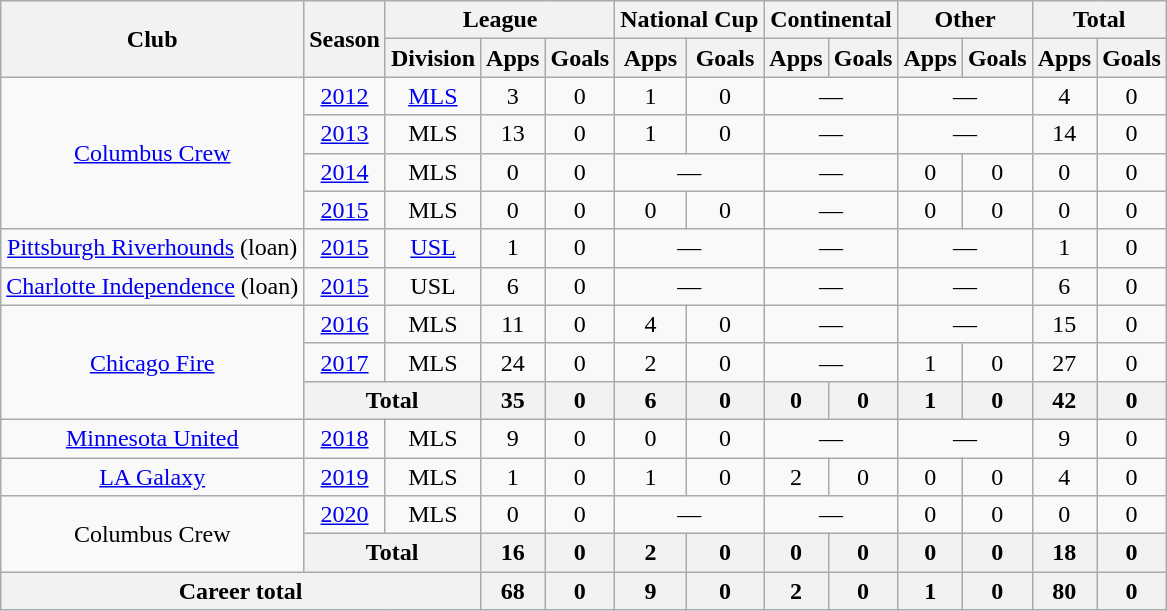<table class="wikitable" style="text-align:center">
<tr>
<th rowspan="2">Club</th>
<th rowspan="2">Season</th>
<th colspan="3">League</th>
<th colspan="2">National Cup</th>
<th colspan="2">Continental</th>
<th colspan="2">Other</th>
<th colspan="2">Total</th>
</tr>
<tr>
<th>Division</th>
<th>Apps</th>
<th>Goals</th>
<th>Apps</th>
<th>Goals</th>
<th>Apps</th>
<th>Goals</th>
<th>Apps</th>
<th>Goals</th>
<th>Apps</th>
<th>Goals</th>
</tr>
<tr>
<td rowspan="4"><a href='#'>Columbus Crew</a></td>
<td><a href='#'>2012</a></td>
<td><a href='#'>MLS</a></td>
<td>3</td>
<td>0</td>
<td>1</td>
<td>0</td>
<td colspan="2">—</td>
<td colspan="2">—</td>
<td>4</td>
<td>0</td>
</tr>
<tr>
<td><a href='#'>2013</a></td>
<td>MLS</td>
<td>13</td>
<td>0</td>
<td>1</td>
<td>0</td>
<td colspan="2">—</td>
<td colspan="2">—</td>
<td>14</td>
<td>0</td>
</tr>
<tr>
<td><a href='#'>2014</a></td>
<td>MLS</td>
<td>0</td>
<td>0</td>
<td colspan="2">—</td>
<td colspan="2">—</td>
<td>0</td>
<td>0</td>
<td>0</td>
<td>0</td>
</tr>
<tr>
<td><a href='#'>2015</a></td>
<td>MLS</td>
<td>0</td>
<td>0</td>
<td>0</td>
<td>0</td>
<td colspan="2">—</td>
<td>0</td>
<td>0</td>
<td>0</td>
<td>0</td>
</tr>
<tr>
<td><a href='#'>Pittsburgh Riverhounds</a> (loan)</td>
<td><a href='#'>2015</a></td>
<td><a href='#'>USL</a></td>
<td>1</td>
<td>0</td>
<td colspan="2">—</td>
<td colspan="2">—</td>
<td colspan="2">—</td>
<td>1</td>
<td>0</td>
</tr>
<tr>
<td><a href='#'>Charlotte Independence</a> (loan)</td>
<td><a href='#'>2015</a></td>
<td>USL</td>
<td>6</td>
<td>0</td>
<td colspan="2">—</td>
<td colspan="2">—</td>
<td colspan="2">—</td>
<td>6</td>
<td>0</td>
</tr>
<tr>
<td rowspan="3"><a href='#'>Chicago Fire</a></td>
<td><a href='#'>2016</a></td>
<td>MLS</td>
<td>11</td>
<td>0</td>
<td>4</td>
<td>0</td>
<td colspan="2">—</td>
<td colspan="2">—</td>
<td>15</td>
<td>0</td>
</tr>
<tr>
<td><a href='#'>2017</a></td>
<td>MLS</td>
<td>24</td>
<td>0</td>
<td>2</td>
<td>0</td>
<td colspan="2">—</td>
<td>1</td>
<td>0</td>
<td>27</td>
<td>0</td>
</tr>
<tr>
<th colspan="2">Total</th>
<th>35</th>
<th>0</th>
<th>6</th>
<th>0</th>
<th>0</th>
<th>0</th>
<th>1</th>
<th>0</th>
<th>42</th>
<th>0</th>
</tr>
<tr>
<td><a href='#'>Minnesota United</a></td>
<td><a href='#'>2018</a></td>
<td>MLS</td>
<td>9</td>
<td>0</td>
<td>0</td>
<td>0</td>
<td colspan="2">—</td>
<td colspan="2">—</td>
<td>9</td>
<td>0</td>
</tr>
<tr>
<td><a href='#'>LA Galaxy</a></td>
<td><a href='#'>2019</a></td>
<td>MLS</td>
<td>1</td>
<td>0</td>
<td>1</td>
<td>0</td>
<td>2</td>
<td>0</td>
<td>0</td>
<td>0</td>
<td>4</td>
<td>0</td>
</tr>
<tr>
<td rowspan="2">Columbus Crew</td>
<td><a href='#'>2020</a></td>
<td>MLS</td>
<td>0</td>
<td>0</td>
<td colspan="2">—</td>
<td colspan="2">—</td>
<td>0</td>
<td>0</td>
<td>0</td>
<td>0</td>
</tr>
<tr>
<th colspan="2">Total</th>
<th>16</th>
<th>0</th>
<th>2</th>
<th>0</th>
<th>0</th>
<th>0</th>
<th>0</th>
<th>0</th>
<th>18</th>
<th>0</th>
</tr>
<tr>
<th colspan="3">Career total</th>
<th>68</th>
<th>0</th>
<th>9</th>
<th>0</th>
<th>2</th>
<th>0</th>
<th>1</th>
<th>0</th>
<th>80</th>
<th>0</th>
</tr>
</table>
